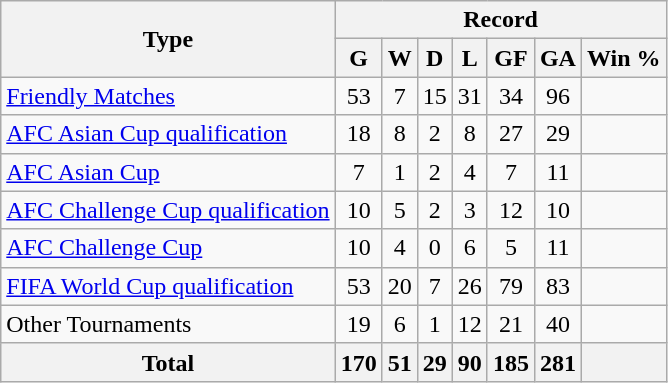<table class="wikitable" style="text-align: center">
<tr>
<th rowspan="2">Type</th>
<th colspan="8">Record</th>
</tr>
<tr>
<th>G</th>
<th>W</th>
<th>D</th>
<th>L</th>
<th>GF</th>
<th>GA</th>
<th>Win %</th>
</tr>
<tr>
<td align=left><a href='#'>Friendly Matches</a></td>
<td>53</td>
<td>7</td>
<td>15</td>
<td>31</td>
<td>34</td>
<td>96</td>
<td></td>
</tr>
<tr>
<td align=left><a href='#'>AFC Asian Cup qualification</a></td>
<td>18</td>
<td>8</td>
<td>2</td>
<td>8</td>
<td>27</td>
<td>29</td>
<td></td>
</tr>
<tr>
<td align=left><a href='#'>AFC Asian Cup</a></td>
<td>7</td>
<td>1</td>
<td>2</td>
<td>4</td>
<td>7</td>
<td>11</td>
<td></td>
</tr>
<tr>
<td align=left><a href='#'>AFC Challenge Cup qualification</a></td>
<td>10</td>
<td>5</td>
<td>2</td>
<td>3</td>
<td>12</td>
<td>10</td>
<td></td>
</tr>
<tr>
<td align=left><a href='#'>AFC Challenge Cup</a></td>
<td>10</td>
<td>4</td>
<td>0</td>
<td>6</td>
<td>5</td>
<td>11</td>
<td></td>
</tr>
<tr>
<td align=left><a href='#'>FIFA World Cup qualification</a></td>
<td>53</td>
<td>20</td>
<td>7</td>
<td>26</td>
<td>79</td>
<td>83</td>
<td></td>
</tr>
<tr>
<td align=left>Other Tournaments</td>
<td>19</td>
<td>6</td>
<td>1</td>
<td>12</td>
<td>21</td>
<td>40</td>
<td></td>
</tr>
<tr>
<th align=center colspan="1">Total</th>
<th>170</th>
<th>51</th>
<th>29</th>
<th>90</th>
<th>185</th>
<th>281</th>
<th></th>
</tr>
</table>
